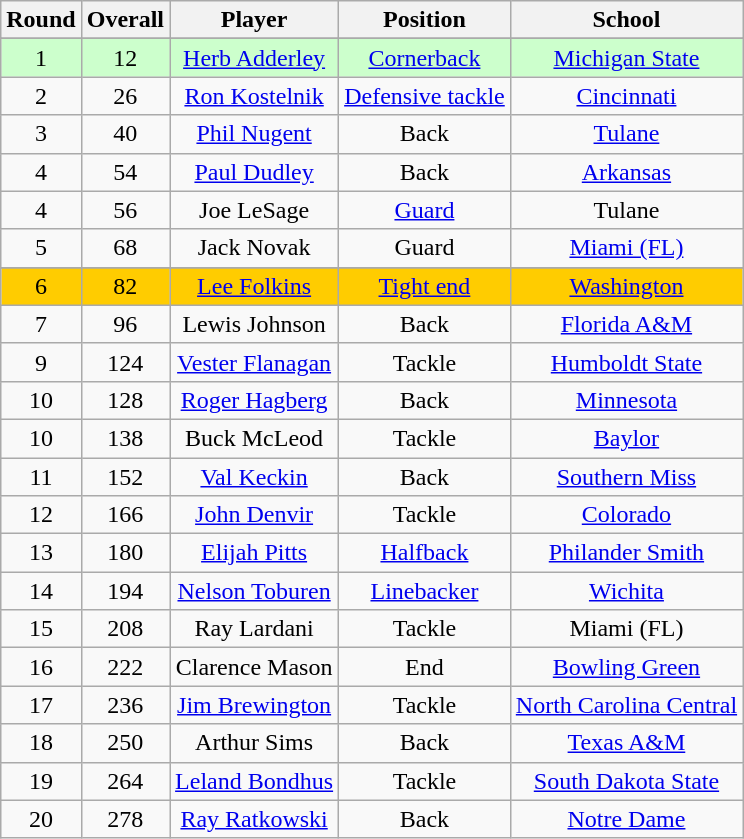<table class="wikitable sortable" style="text-align:center">
<tr>
<th>Round</th>
<th>Overall</th>
<th>Player</th>
<th>Position</th>
<th>School</th>
</tr>
<tr>
</tr>
<tr bgcolor="#CCFFCC">
<td>1</td>
<td>12</td>
<td><a href='#'>Herb Adderley</a></td>
<td><a href='#'>Cornerback</a></td>
<td><a href='#'>Michigan State</a></td>
</tr>
<tr>
<td>2</td>
<td>26</td>
<td><a href='#'>Ron Kostelnik</a></td>
<td><a href='#'>Defensive tackle</a></td>
<td><a href='#'>Cincinnati</a></td>
</tr>
<tr>
<td>3</td>
<td>40</td>
<td><a href='#'>Phil Nugent</a></td>
<td>Back</td>
<td><a href='#'>Tulane</a></td>
</tr>
<tr>
<td>4</td>
<td>54</td>
<td><a href='#'>Paul Dudley</a></td>
<td>Back</td>
<td><a href='#'>Arkansas</a></td>
</tr>
<tr>
<td>4</td>
<td>56</td>
<td>Joe LeSage</td>
<td><a href='#'>Guard</a></td>
<td>Tulane</td>
</tr>
<tr>
<td>5</td>
<td>68</td>
<td>Jack Novak</td>
<td>Guard</td>
<td><a href='#'>Miami (FL)</a></td>
</tr>
<tr>
</tr>
<tr bgcolor="#FFCC00">
<td>6</td>
<td>82</td>
<td><a href='#'>Lee Folkins</a></td>
<td><a href='#'>Tight end</a></td>
<td><a href='#'>Washington</a></td>
</tr>
<tr>
<td>7</td>
<td>96</td>
<td>Lewis Johnson</td>
<td>Back</td>
<td><a href='#'>Florida A&M</a></td>
</tr>
<tr>
<td>9</td>
<td>124</td>
<td><a href='#'>Vester Flanagan</a></td>
<td>Tackle</td>
<td><a href='#'>Humboldt State</a></td>
</tr>
<tr>
<td>10</td>
<td>128</td>
<td><a href='#'>Roger Hagberg</a></td>
<td>Back</td>
<td><a href='#'>Minnesota</a></td>
</tr>
<tr>
<td>10</td>
<td>138</td>
<td>Buck McLeod</td>
<td>Tackle</td>
<td><a href='#'>Baylor</a></td>
</tr>
<tr>
<td>11</td>
<td>152</td>
<td><a href='#'>Val Keckin</a></td>
<td>Back</td>
<td><a href='#'>Southern Miss</a></td>
</tr>
<tr>
<td>12</td>
<td>166</td>
<td><a href='#'>John Denvir</a></td>
<td>Tackle</td>
<td><a href='#'>Colorado</a></td>
</tr>
<tr>
<td>13</td>
<td>180</td>
<td><a href='#'>Elijah Pitts</a></td>
<td><a href='#'>Halfback</a></td>
<td><a href='#'>Philander Smith</a></td>
</tr>
<tr>
<td>14</td>
<td>194</td>
<td><a href='#'>Nelson Toburen</a></td>
<td><a href='#'>Linebacker</a></td>
<td><a href='#'>Wichita</a></td>
</tr>
<tr>
<td>15</td>
<td>208</td>
<td>Ray Lardani</td>
<td>Tackle</td>
<td>Miami (FL)</td>
</tr>
<tr>
<td>16</td>
<td>222</td>
<td>Clarence Mason</td>
<td>End</td>
<td><a href='#'>Bowling Green</a></td>
</tr>
<tr>
<td>17</td>
<td>236</td>
<td><a href='#'>Jim Brewington</a></td>
<td>Tackle</td>
<td><a href='#'>North Carolina Central</a></td>
</tr>
<tr>
<td>18</td>
<td>250</td>
<td>Arthur Sims</td>
<td>Back</td>
<td><a href='#'>Texas A&M</a></td>
</tr>
<tr>
<td>19</td>
<td>264</td>
<td><a href='#'>Leland Bondhus</a></td>
<td>Tackle</td>
<td><a href='#'>South Dakota State</a></td>
</tr>
<tr>
<td>20</td>
<td>278</td>
<td><a href='#'>Ray Ratkowski</a></td>
<td>Back</td>
<td><a href='#'>Notre Dame</a></td>
</tr>
</table>
